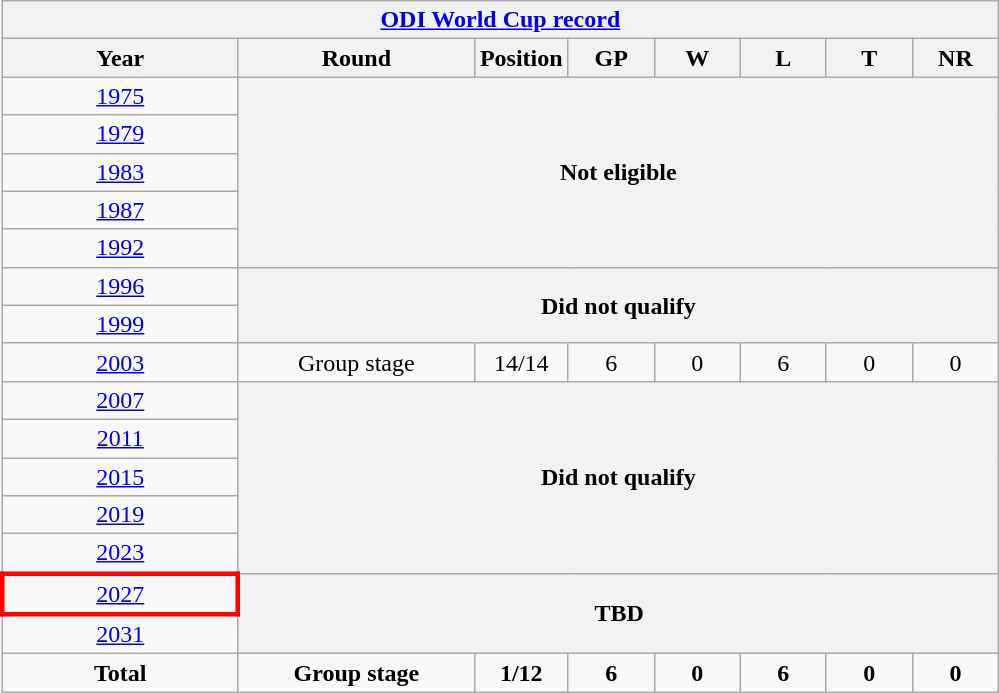<table class="wikitable" style="text-align: center;">
<tr>
<th colspan=8><a href='#'>ODI World Cup record</a></th>
</tr>
<tr>
<th width=150>Year</th>
<th width=150>Round</th>
<th width=50>Position</th>
<th width=50>GP</th>
<th width=50>W</th>
<th width=50>L</th>
<th width=50>T</th>
<th width=50>NR</th>
</tr>
<tr>
<td> <a href='#'>1975</a></td>
<th colspan="7" rowspan="5">Not eligible</th>
</tr>
<tr>
<td> <a href='#'>1979</a></td>
</tr>
<tr>
<td> <a href='#'>1983</a></td>
</tr>
<tr>
<td>  <a href='#'>1987</a></td>
</tr>
<tr>
<td>  <a href='#'>1992</a></td>
</tr>
<tr>
<td>   <a href='#'>1996</a></td>
<th colspan="7" rowspan="2">Did not qualify</th>
</tr>
<tr>
<td> <a href='#'>1999</a></td>
</tr>
<tr>
<td> <a href='#'>2003</a></td>
<td>Group stage</td>
<td>14/14</td>
<td>6</td>
<td>0</td>
<td>6</td>
<td>0</td>
<td>0</td>
</tr>
<tr>
<td> <a href='#'>2007</a></td>
<th colspan="7" rowspan="5">Did not qualify</th>
</tr>
<tr>
<td>   <a href='#'>2011</a></td>
</tr>
<tr>
<td>  <a href='#'>2015</a></td>
</tr>
<tr>
<td>  <a href='#'>2019</a></td>
</tr>
<tr>
<td> <a href='#'>2023</a></td>
</tr>
<tr>
<td style="border: 3px solid red">    <a href='#'>2027</a></td>
<th colspan="7" rowspan="2">TBD</th>
</tr>
<tr>
<td>     <a href='#'>2031</a></td>
</tr>
<tr>
<td><strong>Total</strong></td>
<td><strong>Group stage</strong></td>
<td><strong>1/12</strong></td>
<td><strong>6</strong></td>
<td><strong>0</strong></td>
<td><strong>6</strong></td>
<td><strong>0</strong></td>
<td><strong>0</strong></td>
</tr>
</table>
